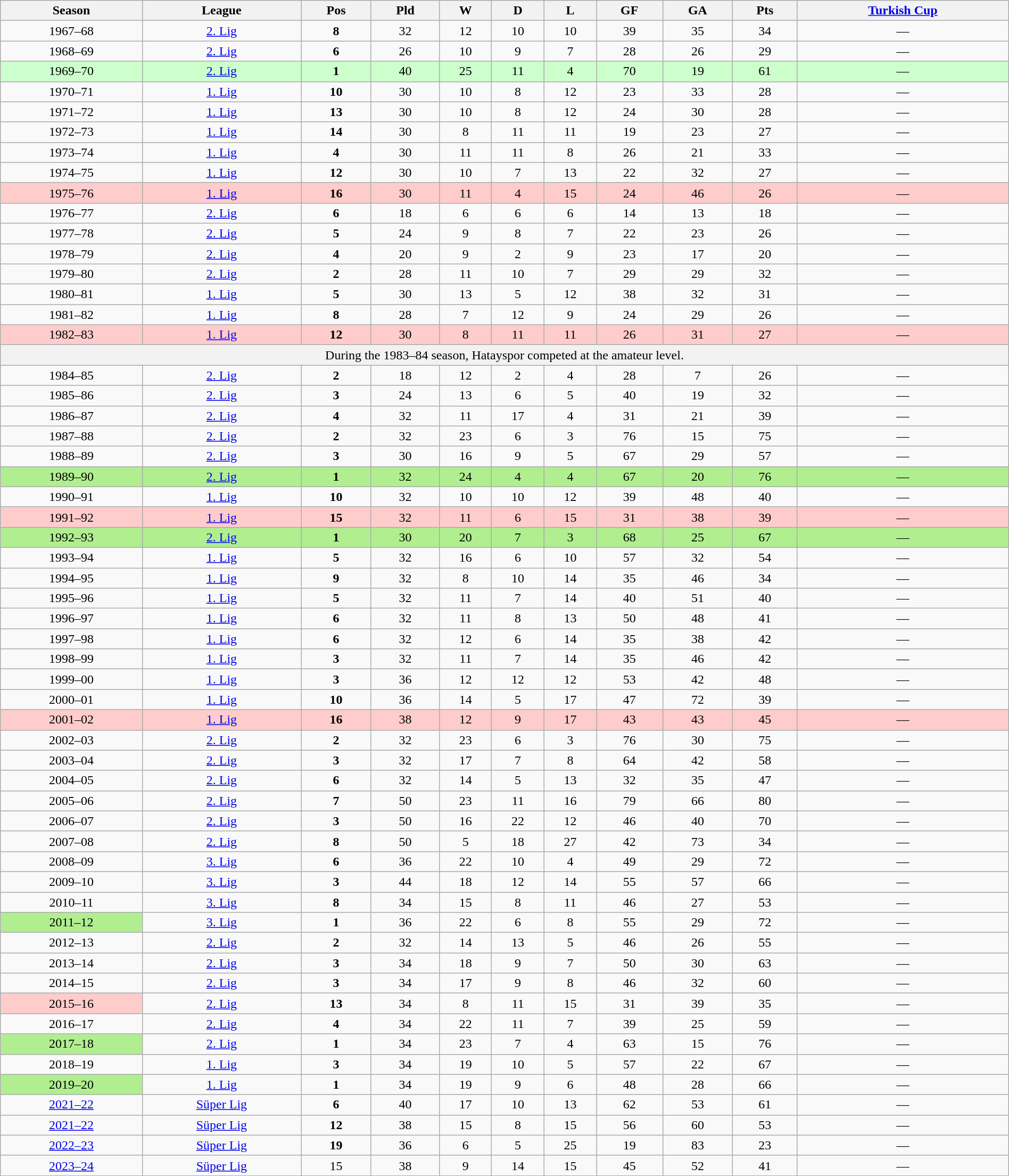<table class="wikitable" style="text-align:center; font-size:100%; width:100%">
<tr>
<th style=>Season</th>
<th style=>League</th>
<th style=>Pos</th>
<th style=>Pld</th>
<th style=>W</th>
<th style=>D</th>
<th style=>L</th>
<th style=>GF</th>
<th style=>GA</th>
<th style=>Pts</th>
<th style=><a href='#'>Turkish Cup</a></th>
</tr>
<tr>
<td>1967–68</td>
<td><a href='#'>2. Lig</a></td>
<td><strong>8</strong></td>
<td>32</td>
<td>12</td>
<td>10</td>
<td>10</td>
<td>39</td>
<td>35</td>
<td>34</td>
<td>—</td>
</tr>
<tr>
<td>1968–69</td>
<td><a href='#'>2. Lig</a></td>
<td><strong>6</strong></td>
<td>26</td>
<td>10</td>
<td>9</td>
<td>7</td>
<td>28</td>
<td>26</td>
<td>29</td>
<td>—</td>
</tr>
<tr align="center" style="background:#ccffcc;">
<td>1969–70</td>
<td><a href='#'>2. Lig</a></td>
<td><strong>1</strong></td>
<td>40</td>
<td>25</td>
<td>11</td>
<td>4</td>
<td>70</td>
<td>19</td>
<td>61</td>
<td>—</td>
</tr>
<tr>
<td>1970–71</td>
<td><a href='#'>1. Lig</a></td>
<td><strong>10</strong></td>
<td>30</td>
<td>10</td>
<td>8</td>
<td>12</td>
<td>23</td>
<td>33</td>
<td>28</td>
<td>—</td>
</tr>
<tr>
<td>1971–72</td>
<td><a href='#'>1. Lig</a></td>
<td><strong>13</strong></td>
<td>30</td>
<td>10</td>
<td>8</td>
<td>12</td>
<td>24</td>
<td>30</td>
<td>28</td>
<td>—</td>
</tr>
<tr>
<td>1972–73</td>
<td><a href='#'>1. Lig</a></td>
<td><strong>14</strong></td>
<td>30</td>
<td>8</td>
<td>11</td>
<td>11</td>
<td>19</td>
<td>23</td>
<td>27</td>
<td>—</td>
</tr>
<tr>
<td>1973–74</td>
<td><a href='#'>1. Lig</a></td>
<td><strong>4</strong></td>
<td>30</td>
<td>11</td>
<td>11</td>
<td>8</td>
<td>26</td>
<td>21</td>
<td>33</td>
<td>—</td>
</tr>
<tr>
<td>1974–75</td>
<td><a href='#'>1. Lig</a></td>
<td><strong>12</strong></td>
<td>30</td>
<td>10</td>
<td>7</td>
<td>13</td>
<td>22</td>
<td>32</td>
<td>27</td>
<td>—</td>
</tr>
<tr align="center" style="background:#FFCCCC;">
<td>1975–76</td>
<td><a href='#'>1. Lig</a></td>
<td><strong>16</strong></td>
<td>30</td>
<td>11</td>
<td>4</td>
<td>15</td>
<td>24</td>
<td>46</td>
<td>26</td>
<td>—</td>
</tr>
<tr>
<td>1976–77</td>
<td><a href='#'>2. Lig</a></td>
<td><strong>6</strong></td>
<td>18</td>
<td>6</td>
<td>6</td>
<td>6</td>
<td>14</td>
<td>13</td>
<td>18</td>
<td>—</td>
</tr>
<tr>
<td>1977–78</td>
<td><a href='#'>2. Lig</a></td>
<td><strong>5</strong></td>
<td>24</td>
<td>9</td>
<td>8</td>
<td>7</td>
<td>22</td>
<td>23</td>
<td>26</td>
<td>—</td>
</tr>
<tr>
<td>1978–79</td>
<td><a href='#'>2. Lig</a></td>
<td><strong>4</strong></td>
<td>20</td>
<td>9</td>
<td>2</td>
<td>9</td>
<td>23</td>
<td>17</td>
<td>20</td>
<td>—</td>
</tr>
<tr>
<td>1979–80</td>
<td><a href='#'>2. Lig</a></td>
<td><strong>2</strong></td>
<td>28</td>
<td>11</td>
<td>10</td>
<td>7</td>
<td>29</td>
<td>29</td>
<td>32</td>
<td>—</td>
</tr>
<tr>
<td>1980–81</td>
<td><a href='#'>1. Lig</a></td>
<td><strong>5</strong></td>
<td>30</td>
<td>13</td>
<td>5</td>
<td>12</td>
<td>38</td>
<td>32</td>
<td>31</td>
<td>—</td>
</tr>
<tr>
<td>1981–82</td>
<td><a href='#'>1. Lig</a></td>
<td><strong>8</strong></td>
<td>28</td>
<td>7</td>
<td>12</td>
<td>9</td>
<td>24</td>
<td>29</td>
<td>26</td>
<td>—</td>
</tr>
<tr align="center" style="background:#FFCCCC;">
<td>1982–83</td>
<td><a href='#'>1. Lig</a></td>
<td><strong>12</strong></td>
<td>30</td>
<td>8</td>
<td>11</td>
<td>11</td>
<td>26</td>
<td>31</td>
<td>27</td>
<td>—</td>
</tr>
<tr>
<td colspan="11" align="center" style="background-color:#f2f2f2;">During the 1983–84 season, Hatayspor competed at the amateur level.</td>
</tr>
<tr>
<td>1984–85</td>
<td><a href='#'>2. Lig</a></td>
<td><strong>2</strong></td>
<td>18</td>
<td>12</td>
<td>2</td>
<td>4</td>
<td>28</td>
<td>7</td>
<td>26</td>
<td>—</td>
</tr>
<tr>
<td>1985–86</td>
<td><a href='#'>2. Lig</a></td>
<td><strong>3</strong></td>
<td>24</td>
<td>13</td>
<td>6</td>
<td>5</td>
<td>40</td>
<td>19</td>
<td>32</td>
<td>—</td>
</tr>
<tr>
<td>1986–87</td>
<td><a href='#'>2. Lig</a></td>
<td><strong>4</strong></td>
<td>32</td>
<td>11</td>
<td>17</td>
<td>4</td>
<td>31</td>
<td>21</td>
<td>39</td>
<td>—</td>
</tr>
<tr>
<td>1987–88</td>
<td><a href='#'>2. Lig</a></td>
<td><strong>2</strong></td>
<td>32</td>
<td>23</td>
<td>6</td>
<td>3</td>
<td>76</td>
<td>15</td>
<td>75</td>
<td>—</td>
</tr>
<tr>
<td>1988–89</td>
<td><a href='#'>2. Lig</a></td>
<td><strong>3</strong></td>
<td>30</td>
<td>16</td>
<td>9</td>
<td>5</td>
<td>67</td>
<td>29</td>
<td>57</td>
<td>—</td>
</tr>
<tr align="center" style="background:#B0EE90;">
<td>1989–90</td>
<td><a href='#'>2. Lig</a></td>
<td><strong>1</strong></td>
<td>32</td>
<td>24</td>
<td>4</td>
<td>4</td>
<td>67</td>
<td>20</td>
<td>76</td>
<td>—</td>
</tr>
<tr>
<td>1990–91</td>
<td><a href='#'>1. Lig</a></td>
<td><strong>10</strong></td>
<td>32</td>
<td>10</td>
<td>10</td>
<td>12</td>
<td>39</td>
<td>48</td>
<td>40</td>
<td>—</td>
</tr>
<tr align="center" style="background:#FFCCCC;">
<td>1991–92</td>
<td><a href='#'>1. Lig</a></td>
<td><strong>15</strong></td>
<td>32</td>
<td>11</td>
<td>6</td>
<td>15</td>
<td>31</td>
<td>38</td>
<td>39</td>
<td>—</td>
</tr>
<tr align="center" style="background:#B0EE90;">
<td>1992–93</td>
<td><a href='#'>2. Lig</a></td>
<td><strong>1</strong></td>
<td>30</td>
<td>20</td>
<td>7</td>
<td>3</td>
<td>68</td>
<td>25</td>
<td>67</td>
<td>—</td>
</tr>
<tr>
<td>1993–94</td>
<td><a href='#'>1. Lig</a></td>
<td><strong>5</strong></td>
<td>32</td>
<td>16</td>
<td>6</td>
<td>10</td>
<td>57</td>
<td>32</td>
<td>54</td>
<td>—</td>
</tr>
<tr>
<td>1994–95</td>
<td><a href='#'>1. Lig</a></td>
<td><strong>9</strong></td>
<td>32</td>
<td>8</td>
<td>10</td>
<td>14</td>
<td>35</td>
<td>46</td>
<td>34</td>
<td>—</td>
</tr>
<tr>
<td>1995–96</td>
<td><a href='#'>1. Lig</a></td>
<td><strong>5</strong></td>
<td>32</td>
<td>11</td>
<td>7</td>
<td>14</td>
<td>40</td>
<td>51</td>
<td>40</td>
<td>—</td>
</tr>
<tr>
<td>1996–97</td>
<td><a href='#'>1. Lig</a></td>
<td><strong>6</strong></td>
<td>32</td>
<td>11</td>
<td>8</td>
<td>13</td>
<td>50</td>
<td>48</td>
<td>41</td>
<td>—</td>
</tr>
<tr>
<td>1997–98</td>
<td><a href='#'>1. Lig</a></td>
<td><strong>6</strong></td>
<td>32</td>
<td>12</td>
<td>6</td>
<td>14</td>
<td>35</td>
<td>38</td>
<td>42</td>
<td>—</td>
</tr>
<tr>
<td>1998–99</td>
<td><a href='#'>1. Lig</a></td>
<td><strong>3</strong></td>
<td>32</td>
<td>11</td>
<td>7</td>
<td>14</td>
<td>35</td>
<td>46</td>
<td>42</td>
<td>—</td>
</tr>
<tr>
<td>1999–00</td>
<td><a href='#'>1. Lig</a></td>
<td><strong>3</strong></td>
<td>36</td>
<td>12</td>
<td>12</td>
<td>12</td>
<td>53</td>
<td>42</td>
<td>48</td>
<td>—</td>
</tr>
<tr>
<td>2000–01</td>
<td><a href='#'>1. Lig</a></td>
<td><strong>10</strong></td>
<td>36</td>
<td>14</td>
<td>5</td>
<td>17</td>
<td>47</td>
<td>72</td>
<td>39</td>
<td>—</td>
</tr>
<tr align="center" style="background:#FFCCCC;">
<td>2001–02</td>
<td><a href='#'>1. Lig</a></td>
<td><strong>16</strong></td>
<td>38</td>
<td>12</td>
<td>9</td>
<td>17</td>
<td>43</td>
<td>43</td>
<td>45</td>
<td>—</td>
</tr>
<tr>
<td>2002–03</td>
<td><a href='#'>2. Lig</a></td>
<td><strong>2</strong></td>
<td>32</td>
<td>23</td>
<td>6</td>
<td>3</td>
<td>76</td>
<td>30</td>
<td>75</td>
<td>—</td>
</tr>
<tr>
<td>2003–04</td>
<td><a href='#'>2. Lig</a></td>
<td><strong>3</strong></td>
<td>32</td>
<td>17</td>
<td>7</td>
<td>8</td>
<td>64</td>
<td>42</td>
<td>58</td>
<td>—</td>
</tr>
<tr>
<td>2004–05</td>
<td><a href='#'>2. Lig</a></td>
<td><strong>6</strong></td>
<td>32</td>
<td>14</td>
<td>5</td>
<td>13</td>
<td>32</td>
<td>35</td>
<td>47</td>
<td>—</td>
</tr>
<tr>
<td>2005–06</td>
<td><a href='#'>2. Lig</a></td>
<td><strong>7</strong></td>
<td>50</td>
<td>23</td>
<td>11</td>
<td>16</td>
<td>79</td>
<td>66</td>
<td>80</td>
<td>—</td>
</tr>
<tr>
<td>2006–07</td>
<td><a href='#'>2. Lig</a></td>
<td><strong>3</strong></td>
<td>50</td>
<td>16</td>
<td>22</td>
<td>12</td>
<td>46</td>
<td>40</td>
<td>70</td>
<td>—</td>
</tr>
<tr>
<td>2007–08</td>
<td><a href='#'>2. Lig</a></td>
<td><strong>8</strong></td>
<td>50</td>
<td>5</td>
<td>18</td>
<td>27</td>
<td>42</td>
<td>73</td>
<td>34</td>
<td>—</td>
</tr>
<tr>
<td>2008–09</td>
<td><a href='#'>3. Lig</a></td>
<td><strong>6</strong></td>
<td>36</td>
<td>22</td>
<td>10</td>
<td>4</td>
<td>49</td>
<td>29</td>
<td>72</td>
<td>—</td>
</tr>
<tr>
<td>2009–10</td>
<td><a href='#'>3. Lig</a></td>
<td><strong>3</strong></td>
<td>44</td>
<td>18</td>
<td>12</td>
<td>14</td>
<td>55</td>
<td>57</td>
<td>66</td>
<td>—</td>
</tr>
<tr>
<td>2010–11</td>
<td><a href='#'>3. Lig</a></td>
<td><strong>8</strong></td>
<td>34</td>
<td>15</td>
<td>8</td>
<td>11</td>
<td>46</td>
<td>27</td>
<td>53</td>
<td>—</td>
</tr>
<tr>
<td style="background-color:#B0EE90;">2011–12</td>
<td><a href='#'>3. Lig</a></td>
<td><strong>1</strong></td>
<td>36</td>
<td>22</td>
<td>6</td>
<td>8</td>
<td>55</td>
<td>29</td>
<td>72</td>
<td>—</td>
</tr>
<tr>
<td>2012–13</td>
<td><a href='#'>2. Lig</a></td>
<td><strong>2</strong></td>
<td>32</td>
<td>14</td>
<td>13</td>
<td>5</td>
<td>46</td>
<td>26</td>
<td>55</td>
<td>—</td>
</tr>
<tr>
<td>2013–14</td>
<td><a href='#'>2. Lig</a></td>
<td><strong>3</strong></td>
<td>34</td>
<td>18</td>
<td>9</td>
<td>7</td>
<td>50</td>
<td>30</td>
<td>63</td>
<td>—</td>
</tr>
<tr>
<td>2014–15</td>
<td><a href='#'>2. Lig</a></td>
<td><strong>3</strong></td>
<td>34</td>
<td>17</td>
<td>9</td>
<td>8</td>
<td>46</td>
<td>32</td>
<td>60</td>
<td>—</td>
</tr>
<tr>
<td style="background-color:#FFCCCC;">2015–16</td>
<td><a href='#'>2. Lig</a></td>
<td><strong>13</strong></td>
<td>34</td>
<td>8</td>
<td>11</td>
<td>15</td>
<td>31</td>
<td>39</td>
<td>35</td>
<td>—</td>
</tr>
<tr>
<td>2016–17</td>
<td><a href='#'>2. Lig</a></td>
<td><strong>4</strong></td>
<td>34</td>
<td>22</td>
<td>11</td>
<td>7</td>
<td>39</td>
<td>25</td>
<td>59</td>
<td>—</td>
</tr>
<tr>
<td style="background-color:#B0EE90;">2017–18</td>
<td><a href='#'>2. Lig</a></td>
<td><strong>1</strong></td>
<td>34</td>
<td>23</td>
<td>7</td>
<td>4</td>
<td>63</td>
<td>15</td>
<td>76</td>
<td>—</td>
</tr>
<tr>
<td>2018–19</td>
<td><a href='#'>1. Lig</a></td>
<td><strong>3</strong></td>
<td>34</td>
<td>19</td>
<td>10</td>
<td>5</td>
<td>57</td>
<td>22</td>
<td>67</td>
<td>—</td>
</tr>
<tr>
<td style="background-color:#B0EE90;">2019–20</td>
<td><a href='#'>1. Lig</a></td>
<td><strong>1</strong></td>
<td>34</td>
<td>19</td>
<td>9</td>
<td>6</td>
<td>48</td>
<td>28</td>
<td>66</td>
<td>—</td>
</tr>
<tr>
<td><a href='#'>2021–22</a></td>
<td><a href='#'>Süper Lig</a></td>
<td><strong>6</strong></td>
<td>40</td>
<td>17</td>
<td>10</td>
<td>13</td>
<td>62</td>
<td>53</td>
<td>61</td>
<td>—</td>
</tr>
<tr>
<td><a href='#'>2021–22</a></td>
<td><a href='#'>Süper Lig</a></td>
<td><strong>12</strong></td>
<td>38</td>
<td>15</td>
<td>8</td>
<td>15</td>
<td>56</td>
<td>60</td>
<td>53</td>
<td>—</td>
</tr>
<tr>
<td><a href='#'>2022–23</a></td>
<td><a href='#'>Süper Lig</a></td>
<td><strong>19<em></td>
<td>36</td>
<td>6</td>
<td>5</td>
<td>25</td>
<td>19</td>
<td>83</td>
<td>23</td>
<td>—</td>
</tr>
<tr>
<td><a href='#'>2023–24</a></td>
<td><a href='#'>Süper Lig</a></td>
<td></strong>15<strong></td>
<td>38</td>
<td>9</td>
<td>14</td>
<td>15</td>
<td>45</td>
<td>52</td>
<td>41</td>
<td>—</td>
</tr>
</table>
